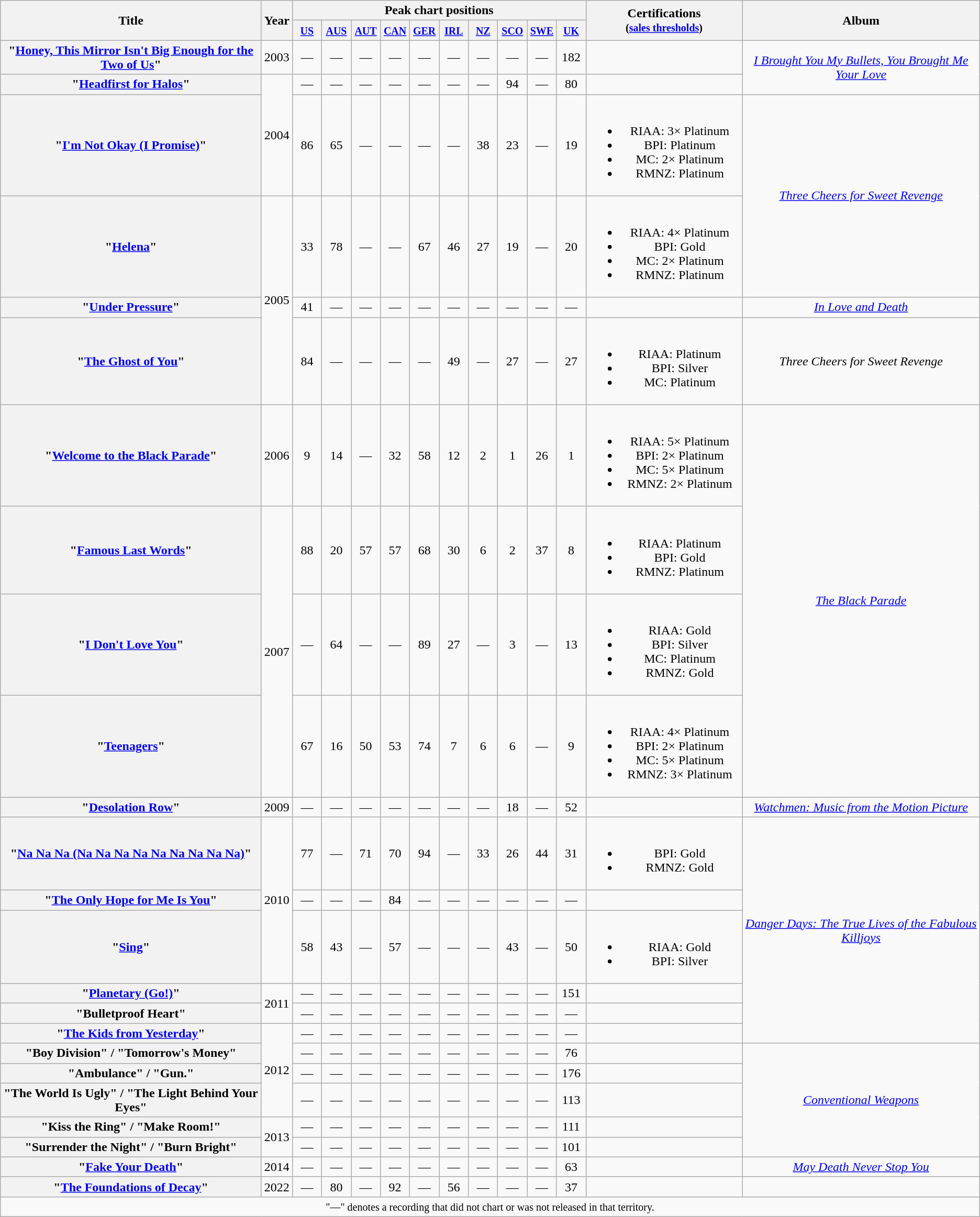<table class="wikitable plainrowheaders" style="text-align: center; border:1">
<tr>
<th scope="col" rowspan="2" style="width:325px">Title</th>
<th scope="col" rowspan="2">Year</th>
<th scope="col" colspan="10">Peak chart positions</th>
<th scope="col" rowspan="2" style="width:12em;">Certifications<br><small>(<a href='#'>sales thresholds</a>)</small></th>
<th scope="col" rowspan="2">Album</th>
</tr>
<tr>
<th style="width:30px"><small><a href='#'>US</a><br></small></th>
<th style="width:30px"><small><a href='#'>AUS</a><br></small></th>
<th style="width:30px"><small><a href='#'>AUT</a><br></small></th>
<th style="width:30px"><small><a href='#'>CAN</a><br></small></th>
<th style="width:30px"><small><a href='#'>GER</a><br></small></th>
<th style="width:30px"><small><a href='#'>IRL</a><br></small></th>
<th style="width:30px"><small><a href='#'>NZ</a><br></small></th>
<th style="width:30px"><small><a href='#'>SCO</a><br></small></th>
<th style="width:30px"><small><a href='#'>SWE</a><br></small></th>
<th style="width:30px"><small><a href='#'>UK</a><br></small></th>
</tr>
<tr>
<th scope="row">"<a href='#'>Honey, This Mirror Isn't Big Enough for the Two of Us</a>"</th>
<td>2003</td>
<td>—</td>
<td>—</td>
<td>—</td>
<td>—</td>
<td>—</td>
<td>—</td>
<td>—</td>
<td>—</td>
<td>—</td>
<td>182</td>
<td></td>
<td rowspan="2"><em><a href='#'>I Brought You My Bullets, You Brought Me Your Love</a></em></td>
</tr>
<tr>
<th scope="row">"<a href='#'>Headfirst for Halos</a>"</th>
<td rowspan="2">2004</td>
<td>—</td>
<td>—</td>
<td>—</td>
<td>—</td>
<td>—</td>
<td>—</td>
<td>—</td>
<td>94</td>
<td>—</td>
<td>80</td>
<td></td>
</tr>
<tr>
<th scope="row">"<a href='#'>I'm Not Okay (I Promise)</a>"</th>
<td>86</td>
<td>65</td>
<td>—</td>
<td>—</td>
<td>—</td>
<td>—</td>
<td>38</td>
<td>23</td>
<td>—</td>
<td>19</td>
<td><br><ul><li>RIAA: 3× Platinum</li><li>BPI: Platinum</li><li>MC: 2× Platinum</li><li>RMNZ: Platinum</li></ul></td>
<td rowspan="2"><em><a href='#'>Three Cheers for Sweet Revenge</a></em></td>
</tr>
<tr>
<th scope="row">"<a href='#'>Helena</a>"</th>
<td rowspan="3">2005</td>
<td>33</td>
<td>78</td>
<td>—</td>
<td>—</td>
<td>67</td>
<td>46</td>
<td>27</td>
<td>19</td>
<td>—</td>
<td>20</td>
<td><br><ul><li>RIAA: 4× Platinum</li><li>BPI: Gold</li><li>MC: 2× Platinum</li><li>RMNZ: Platinum</li></ul></td>
</tr>
<tr>
<th scope="row">"<a href='#'>Under Pressure</a>" </th>
<td>41</td>
<td>—</td>
<td>—</td>
<td>—</td>
<td>—</td>
<td>—</td>
<td>—</td>
<td>—</td>
<td>—</td>
<td>—</td>
<td></td>
<td><em><a href='#'>In Love and Death</a></em> </td>
</tr>
<tr>
<th scope="row">"<a href='#'>The Ghost of You</a>"</th>
<td>84</td>
<td>—</td>
<td>—</td>
<td>—</td>
<td>—</td>
<td>49</td>
<td>—</td>
<td>27</td>
<td>—</td>
<td>27</td>
<td><br><ul><li>RIAA: Platinum</li><li>BPI: Silver</li><li>MC: Platinum</li></ul></td>
<td><em>Three Cheers for Sweet Revenge</em></td>
</tr>
<tr>
<th scope="row">"<a href='#'>Welcome to the Black Parade</a>"</th>
<td>2006</td>
<td>9</td>
<td>14</td>
<td>—</td>
<td>32</td>
<td>58</td>
<td>12</td>
<td>2</td>
<td>1</td>
<td>26</td>
<td>1</td>
<td><br><ul><li>RIAA: 5× Platinum</li><li>BPI: 2× Platinum</li><li>MC: 5× Platinum</li><li>RMNZ: 2× Platinum</li></ul></td>
<td rowspan="4"><em><a href='#'>The Black Parade</a></em></td>
</tr>
<tr>
<th scope="row">"<a href='#'>Famous Last Words</a>"</th>
<td rowspan="3">2007</td>
<td>88</td>
<td>20</td>
<td>57</td>
<td>57</td>
<td>68</td>
<td>30</td>
<td>6</td>
<td>2</td>
<td>37</td>
<td>8</td>
<td><br><ul><li>RIAA: Platinum</li><li>BPI: Gold</li><li>RMNZ: Platinum</li></ul></td>
</tr>
<tr>
<th scope="row">"<a href='#'>I Don't Love You</a>"</th>
<td>—</td>
<td>64</td>
<td>—</td>
<td>—</td>
<td>89</td>
<td>27</td>
<td>—</td>
<td>3</td>
<td>—</td>
<td>13</td>
<td><br><ul><li>RIAA: Gold</li><li>BPI: Silver</li><li>MC: Platinum</li><li>RMNZ: Gold</li></ul></td>
</tr>
<tr>
<th scope="row">"<a href='#'>Teenagers</a>"</th>
<td>67</td>
<td>16</td>
<td>50</td>
<td>53</td>
<td>74</td>
<td>7</td>
<td>6</td>
<td>6</td>
<td>—</td>
<td>9</td>
<td><br><ul><li>RIAA: 4× Platinum</li><li>BPI: 2× Platinum</li><li>MC: 5× Platinum</li><li>RMNZ: 3× Platinum</li></ul></td>
</tr>
<tr>
<th scope="row">"<a href='#'>Desolation Row</a>"</th>
<td>2009</td>
<td>—</td>
<td>—</td>
<td>—</td>
<td>—</td>
<td>—</td>
<td>—</td>
<td>—</td>
<td>18</td>
<td>—</td>
<td>52</td>
<td></td>
<td><em><a href='#'>Watchmen: Music from the Motion Picture</a></em></td>
</tr>
<tr>
<th scope="row">"<a href='#'>Na Na Na (Na Na Na Na Na Na Na Na Na)</a>"</th>
<td rowspan="3">2010</td>
<td>77</td>
<td>—</td>
<td>71</td>
<td>70</td>
<td>94</td>
<td>—</td>
<td>33</td>
<td>26</td>
<td>44</td>
<td>31</td>
<td><br><ul><li>BPI: Gold</li><li>RMNZ: Gold</li></ul></td>
<td rowspan="6"><em><a href='#'>Danger Days: The True Lives of the Fabulous Killjoys</a></em></td>
</tr>
<tr>
<th scope="row">"<a href='#'>The Only Hope for Me Is You</a>"</th>
<td>—</td>
<td>—</td>
<td>—</td>
<td>84</td>
<td>—</td>
<td>—</td>
<td>—</td>
<td>—</td>
<td>—</td>
<td>—</td>
<td></td>
</tr>
<tr>
<th scope="row">"<a href='#'>Sing</a>"</th>
<td>58</td>
<td>43</td>
<td>—</td>
<td>57</td>
<td>—</td>
<td>—</td>
<td>—</td>
<td>43</td>
<td>—</td>
<td>50</td>
<td><br><ul><li>RIAA: Gold</li><li>BPI: Silver</li></ul></td>
</tr>
<tr>
<th scope="row">"<a href='#'>Planetary (Go!)</a>"</th>
<td rowspan="2">2011</td>
<td>—</td>
<td>—</td>
<td>—</td>
<td>—</td>
<td>—</td>
<td>—</td>
<td>—</td>
<td>—</td>
<td>—</td>
<td>151</td>
<td></td>
</tr>
<tr>
<th scope="row">"Bulletproof Heart"</th>
<td>—</td>
<td>—</td>
<td>—</td>
<td>—</td>
<td>—</td>
<td>—</td>
<td>—</td>
<td>—</td>
<td>—</td>
<td>—</td>
<td></td>
</tr>
<tr>
<th scope="row">"<a href='#'>The Kids from Yesterday</a>"</th>
<td rowspan="4">2012</td>
<td>—</td>
<td>—</td>
<td>—</td>
<td>—</td>
<td>—</td>
<td>—</td>
<td>—</td>
<td>—</td>
<td>—</td>
<td>—</td>
<td></td>
</tr>
<tr>
<th scope="row">"Boy Division" / "Tomorrow's Money"</th>
<td>—</td>
<td>—</td>
<td>—</td>
<td>—</td>
<td>—</td>
<td>—</td>
<td>—</td>
<td>—</td>
<td>—</td>
<td>76</td>
<td></td>
<td rowspan="5"><em><a href='#'>Conventional Weapons</a></em></td>
</tr>
<tr>
<th scope="row">"Ambulance" / "Gun."</th>
<td>—</td>
<td>—</td>
<td>—</td>
<td>—</td>
<td>—</td>
<td>—</td>
<td>—</td>
<td>—</td>
<td>—</td>
<td>176</td>
<td></td>
</tr>
<tr>
<th scope="row">"The World Is Ugly" / "The Light Behind Your Eyes"</th>
<td>—</td>
<td>—</td>
<td>—</td>
<td>—</td>
<td>—</td>
<td>—</td>
<td>—</td>
<td>—</td>
<td>—</td>
<td>113</td>
<td></td>
</tr>
<tr>
<th scope="row">"Kiss the Ring" / "Make Room!"</th>
<td rowspan="2">2013</td>
<td>—</td>
<td>—</td>
<td>—</td>
<td>—</td>
<td>—</td>
<td>—</td>
<td>—</td>
<td>—</td>
<td>—</td>
<td>111</td>
<td></td>
</tr>
<tr>
<th scope="row">"Surrender the Night" / "Burn Bright"</th>
<td>—</td>
<td>—</td>
<td>—</td>
<td>—</td>
<td>—</td>
<td>—</td>
<td>—</td>
<td>—</td>
<td>—</td>
<td>101</td>
<td></td>
</tr>
<tr>
<th scope="row">"<a href='#'>Fake Your Death</a>"</th>
<td>2014</td>
<td>—</td>
<td>—</td>
<td>—</td>
<td>—</td>
<td>—</td>
<td>—</td>
<td>—</td>
<td>—</td>
<td>—</td>
<td>63</td>
<td></td>
<td><em><a href='#'>May Death Never Stop You</a></em></td>
</tr>
<tr>
<th scope="row">"<a href='#'>The Foundations of Decay</a>"</th>
<td>2022</td>
<td>—</td>
<td>80</td>
<td>—</td>
<td>92</td>
<td>—</td>
<td>56</td>
<td>—</td>
<td>—</td>
<td>—</td>
<td>37</td>
<td></td>
<td></td>
</tr>
<tr>
<td colspan="17"><small>"—" denotes a recording that did not chart or was not released in that territory.</small></td>
</tr>
</table>
